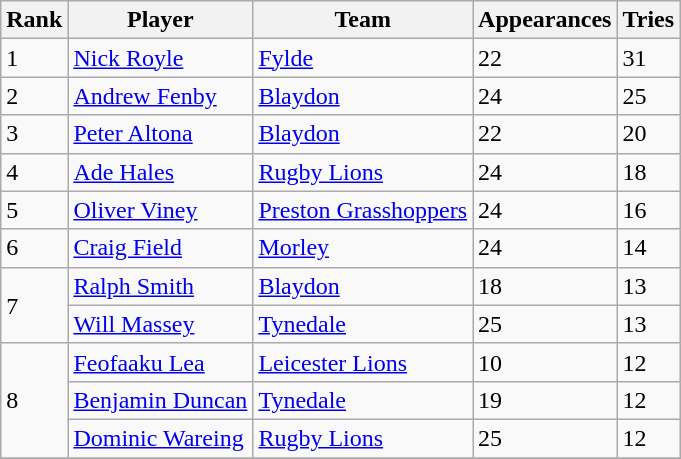<table class="wikitable">
<tr>
<th>Rank</th>
<th>Player</th>
<th>Team</th>
<th>Appearances</th>
<th>Tries</th>
</tr>
<tr>
<td>1</td>
<td> <a href='#'>Nick Royle</a></td>
<td><a href='#'>Fylde</a></td>
<td>22</td>
<td>31</td>
</tr>
<tr>
<td>2</td>
<td> <a href='#'>Andrew Fenby</a></td>
<td><a href='#'>Blaydon</a></td>
<td>24</td>
<td>25</td>
</tr>
<tr>
<td>3</td>
<td> <a href='#'>Peter Altona</a></td>
<td><a href='#'>Blaydon</a></td>
<td>22</td>
<td>20</td>
</tr>
<tr>
<td>4</td>
<td> <a href='#'>Ade Hales</a></td>
<td><a href='#'>Rugby Lions</a></td>
<td>24</td>
<td>18</td>
</tr>
<tr>
<td>5</td>
<td> <a href='#'>Oliver Viney</a></td>
<td><a href='#'>Preston Grasshoppers</a></td>
<td>24</td>
<td>16</td>
</tr>
<tr>
<td>6</td>
<td> <a href='#'>Craig Field</a></td>
<td><a href='#'>Morley</a></td>
<td>24</td>
<td>14</td>
</tr>
<tr>
<td rowspan=2>7</td>
<td> <a href='#'>Ralph Smith</a></td>
<td><a href='#'>Blaydon</a></td>
<td>18</td>
<td>13</td>
</tr>
<tr>
<td> <a href='#'>Will Massey</a></td>
<td><a href='#'>Tynedale</a></td>
<td>25</td>
<td>13</td>
</tr>
<tr>
<td rowspan=3>8</td>
<td> <a href='#'>Feofaaku Lea</a></td>
<td><a href='#'>Leicester Lions</a></td>
<td>10</td>
<td>12</td>
</tr>
<tr>
<td> <a href='#'>Benjamin Duncan</a></td>
<td><a href='#'>Tynedale</a></td>
<td>19</td>
<td>12</td>
</tr>
<tr>
<td> <a href='#'>Dominic Wareing</a></td>
<td><a href='#'>Rugby Lions</a></td>
<td>25</td>
<td>12</td>
</tr>
<tr>
</tr>
</table>
